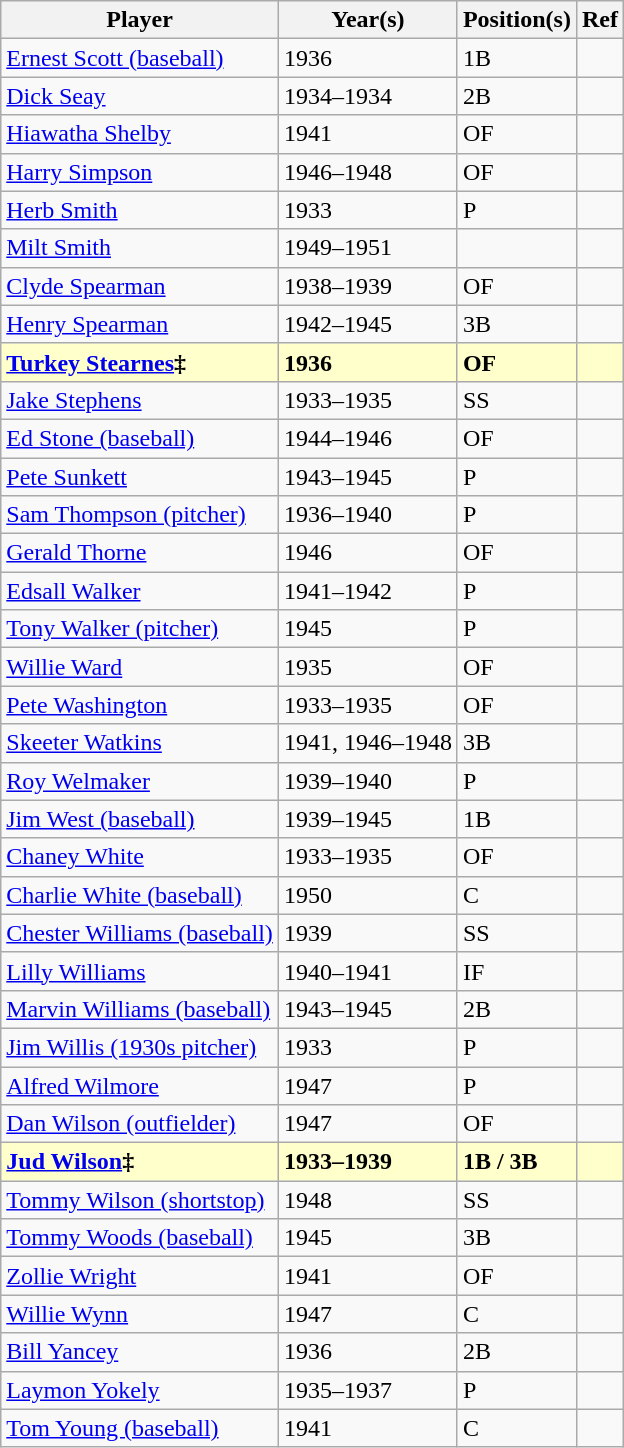<table class="wikitable">
<tr>
<th>Player</th>
<th>Year(s)</th>
<th>Position(s)</th>
<th>Ref</th>
</tr>
<tr>
<td><a href='#'>Ernest Scott (baseball)</a></td>
<td>1936</td>
<td>1B</td>
<td></td>
</tr>
<tr>
<td><a href='#'>Dick Seay</a></td>
<td>1934–1934</td>
<td>2B</td>
<td></td>
</tr>
<tr>
<td><a href='#'>Hiawatha Shelby</a></td>
<td>1941</td>
<td>OF</td>
<td></td>
</tr>
<tr>
<td><a href='#'>Harry Simpson</a></td>
<td>1946–1948</td>
<td>OF</td>
<td></td>
</tr>
<tr>
<td><a href='#'>Herb Smith</a></td>
<td>1933</td>
<td>P</td>
<td></td>
</tr>
<tr>
<td><a href='#'>Milt Smith</a></td>
<td>1949–1951</td>
<td></td>
<td></td>
</tr>
<tr>
<td><a href='#'>Clyde Spearman</a></td>
<td>1938–1939</td>
<td>OF</td>
<td></td>
</tr>
<tr>
<td><a href='#'>Henry Spearman</a></td>
<td>1942–1945</td>
<td>3B</td>
<td></td>
</tr>
<tr style="background:#FFFFCC;">
<td><strong><a href='#'>Turkey Stearnes</a>‡</strong></td>
<td><strong>1936</strong></td>
<td><strong>OF</strong></td>
<td><strong></strong></td>
</tr>
<tr>
<td><a href='#'>Jake Stephens</a></td>
<td>1933–1935</td>
<td>SS</td>
<td></td>
</tr>
<tr>
<td><a href='#'>Ed Stone (baseball)</a></td>
<td>1944–1946</td>
<td>OF</td>
<td></td>
</tr>
<tr>
<td><a href='#'>Pete Sunkett</a></td>
<td>1943–1945</td>
<td>P</td>
<td></td>
</tr>
<tr>
<td><a href='#'>Sam Thompson (pitcher)</a></td>
<td>1936–1940</td>
<td>P</td>
<td></td>
</tr>
<tr>
<td><a href='#'>Gerald Thorne</a></td>
<td>1946</td>
<td>OF</td>
<td></td>
</tr>
<tr>
<td><a href='#'>Edsall Walker</a></td>
<td>1941–1942</td>
<td>P</td>
<td></td>
</tr>
<tr>
<td><a href='#'>Tony Walker (pitcher)</a></td>
<td>1945</td>
<td>P</td>
<td></td>
</tr>
<tr>
<td><a href='#'>Willie Ward</a></td>
<td>1935</td>
<td>OF</td>
<td></td>
</tr>
<tr>
<td><a href='#'>Pete Washington</a></td>
<td>1933–1935</td>
<td>OF</td>
<td></td>
</tr>
<tr>
<td><a href='#'>Skeeter Watkins</a></td>
<td>1941, 1946–1948</td>
<td>3B</td>
<td></td>
</tr>
<tr>
<td><a href='#'>Roy Welmaker</a></td>
<td>1939–1940</td>
<td>P</td>
<td></td>
</tr>
<tr>
<td><a href='#'>Jim West (baseball)</a></td>
<td>1939–1945</td>
<td>1B</td>
<td></td>
</tr>
<tr>
<td><a href='#'>Chaney White</a></td>
<td>1933–1935</td>
<td>OF</td>
<td></td>
</tr>
<tr>
<td><a href='#'>Charlie White (baseball)</a></td>
<td>1950</td>
<td>C</td>
<td></td>
</tr>
<tr>
<td><a href='#'>Chester Williams (baseball)</a></td>
<td>1939</td>
<td>SS</td>
<td></td>
</tr>
<tr>
<td><a href='#'>Lilly Williams</a></td>
<td>1940–1941</td>
<td>IF</td>
<td></td>
</tr>
<tr>
<td><a href='#'>Marvin Williams (baseball)</a></td>
<td>1943–1945</td>
<td>2B</td>
<td></td>
</tr>
<tr>
<td><a href='#'>Jim Willis (1930s pitcher)</a></td>
<td>1933</td>
<td>P</td>
<td></td>
</tr>
<tr>
<td><a href='#'>Alfred Wilmore</a></td>
<td>1947</td>
<td>P</td>
<td></td>
</tr>
<tr>
<td><a href='#'>Dan Wilson (outfielder)</a></td>
<td>1947</td>
<td>OF</td>
<td></td>
</tr>
<tr style="background:#FFFFCC;">
<td><strong><a href='#'>Jud Wilson</a>‡</strong></td>
<td><strong>1933–1939</strong></td>
<td><strong>1B / 3B</strong></td>
<td><strong></strong></td>
</tr>
<tr>
<td><a href='#'>Tommy Wilson (shortstop)</a></td>
<td>1948</td>
<td>SS</td>
<td></td>
</tr>
<tr>
<td><a href='#'>Tommy Woods (baseball)</a></td>
<td>1945</td>
<td>3B</td>
<td></td>
</tr>
<tr>
<td><a href='#'>Zollie Wright</a></td>
<td>1941</td>
<td>OF</td>
<td></td>
</tr>
<tr>
<td><a href='#'>Willie Wynn</a></td>
<td>1947</td>
<td>C</td>
<td></td>
</tr>
<tr>
<td><a href='#'>Bill Yancey</a></td>
<td>1936</td>
<td>2B</td>
<td></td>
</tr>
<tr>
<td><a href='#'>Laymon Yokely</a></td>
<td>1935–1937</td>
<td>P</td>
<td></td>
</tr>
<tr>
<td><a href='#'>Tom Young (baseball)</a></td>
<td>1941</td>
<td>C</td>
<td></td>
</tr>
</table>
